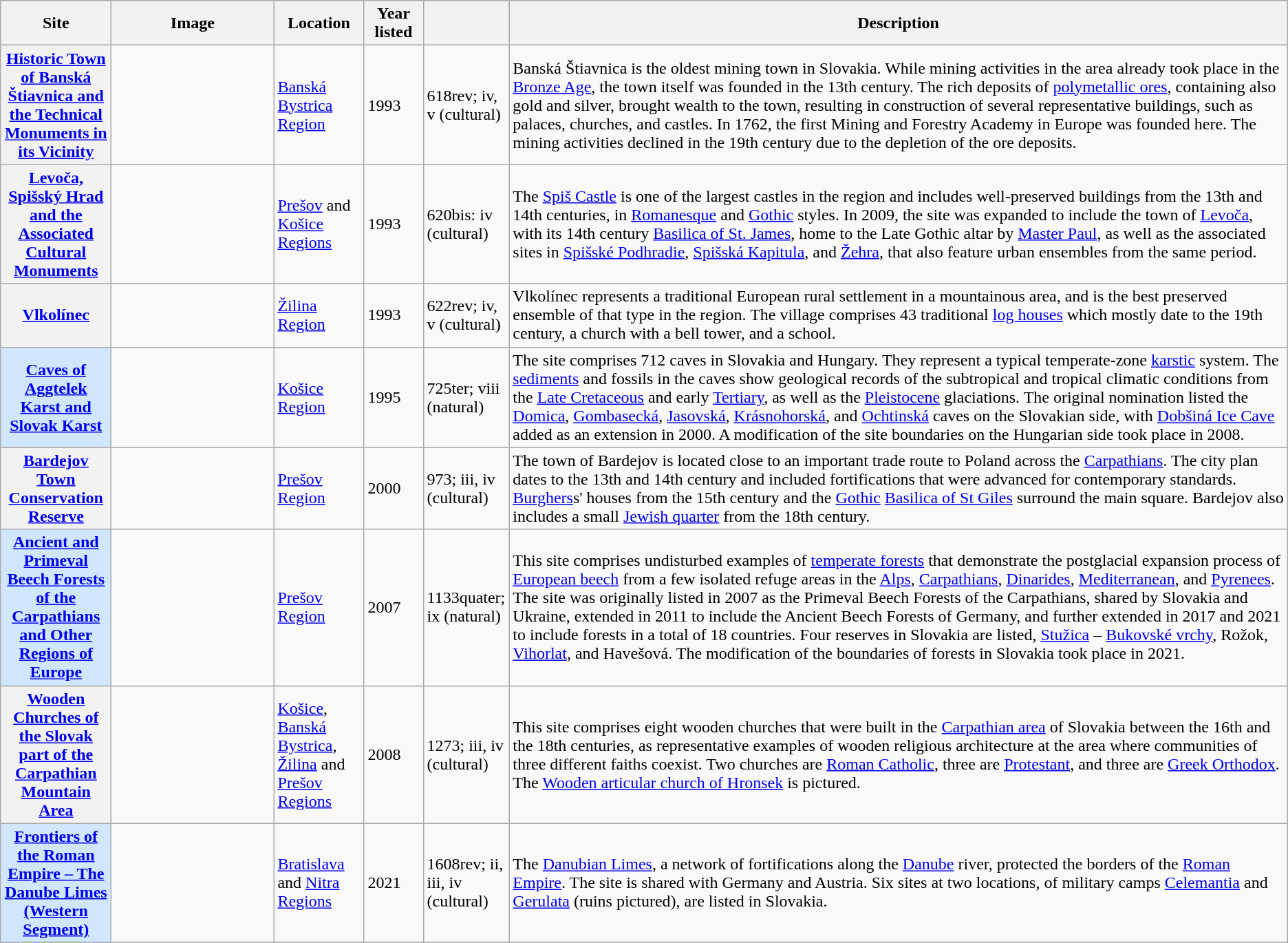<table class="wikitable sortable plainrowheaders">
<tr>
<th style="width:100px;" scope="col">Site</th>
<th class="unsortable"  style="width:150px;" scope="col">Image</th>
<th style="width:80px;" scope="col">Location</th>
<th style="width:50px;" scope="col">Year listed</th>
<th style="width:60px;" scope="col" data-sort-type="number"></th>
<th scope="col" class="unsortable">Description</th>
</tr>
<tr>
<th scope="row"><a href='#'>Historic Town of Banská Štiavnica and the Technical Monuments in its Vicinity</a></th>
<td></td>
<td><a href='#'>Banská Bystrica Region</a></td>
<td>1993</td>
<td>618rev; iv, v (cultural)</td>
<td>Banská Štiavnica is the oldest mining town in Slovakia. While mining activities in the area already took place in the <a href='#'>Bronze Age</a>, the town itself was founded in the 13th century. The rich deposits of <a href='#'>polymetallic ores</a>, containing also gold and silver, brought wealth to the town, resulting in construction of several representative buildings, such as palaces, churches, and castles. In 1762, the first Mining and Forestry Academy in Europe was founded here. The mining activities declined in the 19th century due to the depletion of the ore deposits.</td>
</tr>
<tr>
<th scope="row"><a href='#'>Levoča, Spišský Hrad and the Associated Cultural Monuments</a></th>
<td></td>
<td><a href='#'>Prešov</a> and <a href='#'>Košice Regions</a></td>
<td>1993</td>
<td>620bis: iv (cultural)</td>
<td>The <a href='#'>Spiš Castle</a> is one of the largest castles in the region and includes well-preserved buildings from the 13th and 14th centuries, in <a href='#'>Romanesque</a> and <a href='#'>Gothic</a> styles. In 2009, the site was expanded to include the town of <a href='#'>Levoča</a>, with its 14th century <a href='#'>Basilica of St. James</a>, home to the Late Gothic altar by <a href='#'>Master Paul</a>, as well as the associated sites in <a href='#'>Spišské Podhradie</a>, <a href='#'>Spišská Kapitula</a>, and <a href='#'>Žehra</a>, that also feature urban ensembles from the same period.</td>
</tr>
<tr>
<th scope="row"><a href='#'>Vlkolínec</a></th>
<td></td>
<td><a href='#'>Žilina Region</a></td>
<td>1993</td>
<td>622rev; iv, v (cultural)</td>
<td>Vlkolínec represents a traditional European rural settlement in a mountainous area, and is the best preserved ensemble of that type in the region. The village comprises 43 traditional <a href='#'>log houses</a> which mostly date to the 19th century, a church with a bell tower, and a school.</td>
</tr>
<tr>
<th scope="row" style="background:#D0E7FF;"><a href='#'>Caves of Aggtelek Karst and Slovak Karst</a></th>
<td></td>
<td><a href='#'>Košice Region</a></td>
<td>1995</td>
<td>725ter; viii (natural)</td>
<td>The site comprises 712 caves in Slovakia and Hungary. They represent a typical temperate-zone <a href='#'>karstic</a> system. The <a href='#'>sediments</a> and fossils in the caves show geological records of the subtropical and tropical climatic conditions from the <a href='#'>Late Cretaceous</a> and early <a href='#'>Tertiary</a>, as well as the <a href='#'>Pleistocene</a> glaciations. The original nomination listed the <a href='#'>Domica</a>, <a href='#'>Gombasecká</a>, <a href='#'>Jasovská</a>, <a href='#'>Krásnohorská</a>, and <a href='#'>Ochtinská</a> caves on the Slovakian side, with <a href='#'>Dobšiná Ice Cave</a> added as an extension in 2000. A modification of the site boundaries on the Hungarian side took place in 2008.</td>
</tr>
<tr>
<th scope="row"><a href='#'>Bardejov Town Conservation Reserve</a></th>
<td></td>
<td><a href='#'>Prešov Region</a></td>
<td>2000</td>
<td>973; iii, iv (cultural)</td>
<td>The town of Bardejov is located close to an important trade route to Poland across the <a href='#'>Carpathians</a>. The city plan dates to the 13th and 14th century and included fortifications that were advanced for contemporary standards. <a href='#'>Burghers</a>s' houses from the 15th century and the <a href='#'>Gothic</a> <a href='#'>Basilica of St Giles</a> surround the main square. Bardejov also includes a small <a href='#'>Jewish quarter</a> from the 18th century.</td>
</tr>
<tr>
<th scope="row" style="background:#D0E7FF;"><a href='#'>Ancient and Primeval Beech Forests of the Carpathians and Other Regions of Europe</a></th>
<td></td>
<td><a href='#'>Prešov Region</a></td>
<td>2007</td>
<td>1133quater; ix (natural)</td>
<td>This site comprises undisturbed examples of <a href='#'>temperate forests</a> that demonstrate the postglacial expansion process of <a href='#'>European beech</a> from a few isolated refuge areas in the <a href='#'>Alps</a>, <a href='#'>Carpathians</a>, <a href='#'>Dinarides</a>, <a href='#'>Mediterranean</a>, and <a href='#'>Pyrenees</a>. The site was originally listed in 2007 as the Primeval Beech Forests of the Carpathians, shared by Slovakia and Ukraine, extended in 2011 to include the Ancient Beech Forests of Germany, and further extended in 2017 and 2021 to include forests in a total of 18 countries. Four reserves in Slovakia are listed, <a href='#'>Stužica</a> – <a href='#'>Bukovské vrchy</a>, Rožok, <a href='#'>Vihorlat</a>, and Havešová. The modification of the boundaries of forests in Slovakia took place in 2021.</td>
</tr>
<tr>
<th scope="row"><a href='#'>Wooden Churches of the Slovak part of the Carpathian Mountain Area</a></th>
<td></td>
<td><a href='#'>Košice</a>, <a href='#'>Banská Bystrica</a>, <a href='#'>Žilina</a> and <a href='#'>Prešov Regions</a></td>
<td>2008</td>
<td>1273; iii, iv (cultural)</td>
<td>This site comprises eight wooden churches that were built in the <a href='#'>Carpathian area</a> of Slovakia between the 16th and the 18th centuries, as representative examples of wooden religious architecture at the area where communities of three different faiths coexist. Two churches are <a href='#'>Roman Catholic</a>, three are <a href='#'>Protestant</a>, and three are <a href='#'>Greek Orthodox</a>. The <a href='#'>Wooden articular church of Hronsek</a> is pictured.</td>
</tr>
<tr>
<th scope="row" style="background:#D0E7FF;"><a href='#'>Frontiers of the Roman Empire – The Danube Limes (Western Segment)</a></th>
<td></td>
<td><a href='#'>Bratislava</a> and <a href='#'>Nitra Regions</a></td>
<td>2021</td>
<td>1608rev; ii, iii, iv (cultural)</td>
<td>The <a href='#'>Danubian Limes</a>, a network of fortifications along the <a href='#'>Danube</a> river, protected the borders of the <a href='#'>Roman Empire</a>. The site is shared with Germany and Austria. Six sites at two locations, of military camps <a href='#'>Celemantia</a> and <a href='#'>Gerulata</a> (ruins pictured), are listed in Slovakia.</td>
</tr>
<tr>
</tr>
</table>
